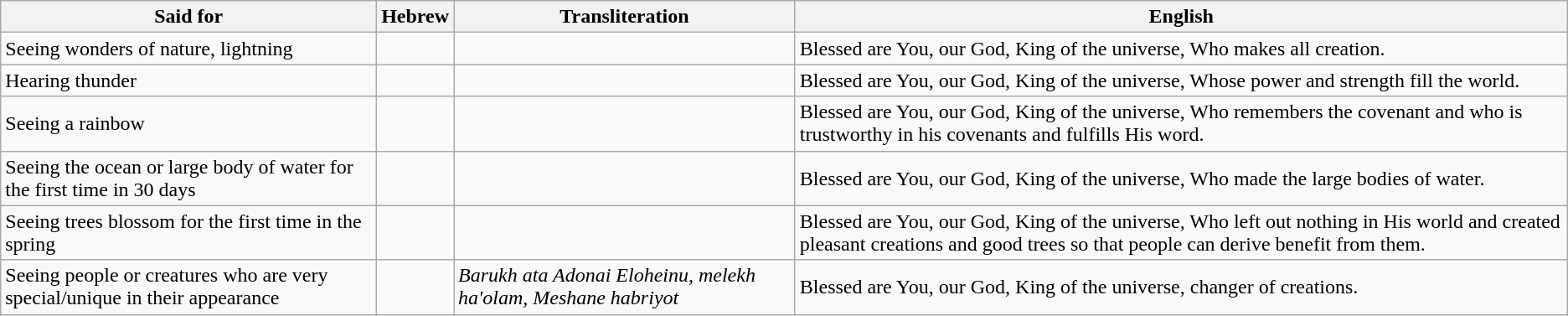<table class="wikitable">
<tr>
<th>Said for</th>
<th>Hebrew</th>
<th>Transliteration</th>
<th>English</th>
</tr>
<tr>
<td>Seeing wonders of nature, lightning</td>
<td style="direction:rtl"></td>
<td></td>
<td>Blessed are You,  our God, King of the universe, Who makes all creation.</td>
</tr>
<tr>
<td>Hearing thunder</td>
<td style="direction:rtl"></td>
<td></td>
<td>Blessed are You,  our God, King of the universe, Whose power and strength fill the world.</td>
</tr>
<tr>
<td>Seeing a rainbow</td>
<td style="direction:rtl"></td>
<td></td>
<td>Blessed are You,  our God, King of the universe, Who remembers the covenant and who is trustworthy in his covenants and fulfills His word.</td>
</tr>
<tr>
<td>Seeing the ocean or large body of water for the first time in 30 days</td>
<td style="direction:rtl"></td>
<td></td>
<td>Blessed are You,  our God, King of the universe, Who made the large bodies of water.</td>
</tr>
<tr>
<td>Seeing trees blossom for the first time in the spring</td>
<td style="direction:rtl"></td>
<td></td>
<td>Blessed are You,  our God, King of the universe, Who left out nothing in His world and created pleasant creations and good trees so that people can derive benefit from them.</td>
</tr>
<tr>
<td>Seeing people or creatures who are very special/unique in their appearance</td>
<td></td>
<td><em>Barukh ata Adonai Eloheinu, melekh ha'olam, Meshane habriyot</em></td>
<td>Blessed are You,  our God, King of the universe, changer of creations.</td>
</tr>
</table>
